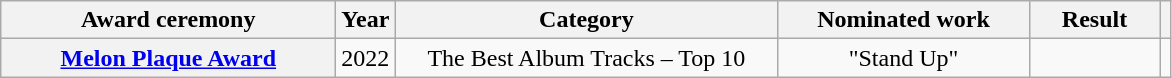<table class="wikitable plainrowheaders" style="text-align:center;">
<tr>
<th scope="col" style="width:13.5em">Award ceremony</th>
<th scope="col">Year</th>
<th scope="col" style="width:15.5em">Category</th>
<th scope="col" style="width:10em">Nominated work</th>
<th scope="col" style="width:5em">Result</th>
<th scope="col"></th>
</tr>
<tr>
<th scope="row"><a href='#'>Melon Plaque Award</a></th>
<td>2022</td>
<td>The Best Album Tracks – Top 10</td>
<td>"Stand Up"</td>
<td></td>
<td></td>
</tr>
</table>
